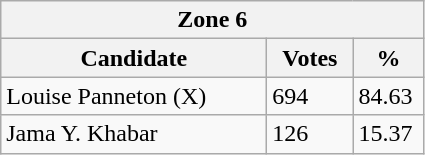<table class="wikitable">
<tr>
<th colspan="3">Zone 6</th>
</tr>
<tr>
<th style="width: 170px">Candidate</th>
<th style="width: 50px">Votes</th>
<th style="width: 40px">%</th>
</tr>
<tr>
<td>Louise Panneton (X)</td>
<td>694</td>
<td>84.63</td>
</tr>
<tr>
<td>Jama Y. Khabar</td>
<td>126</td>
<td>15.37</td>
</tr>
</table>
